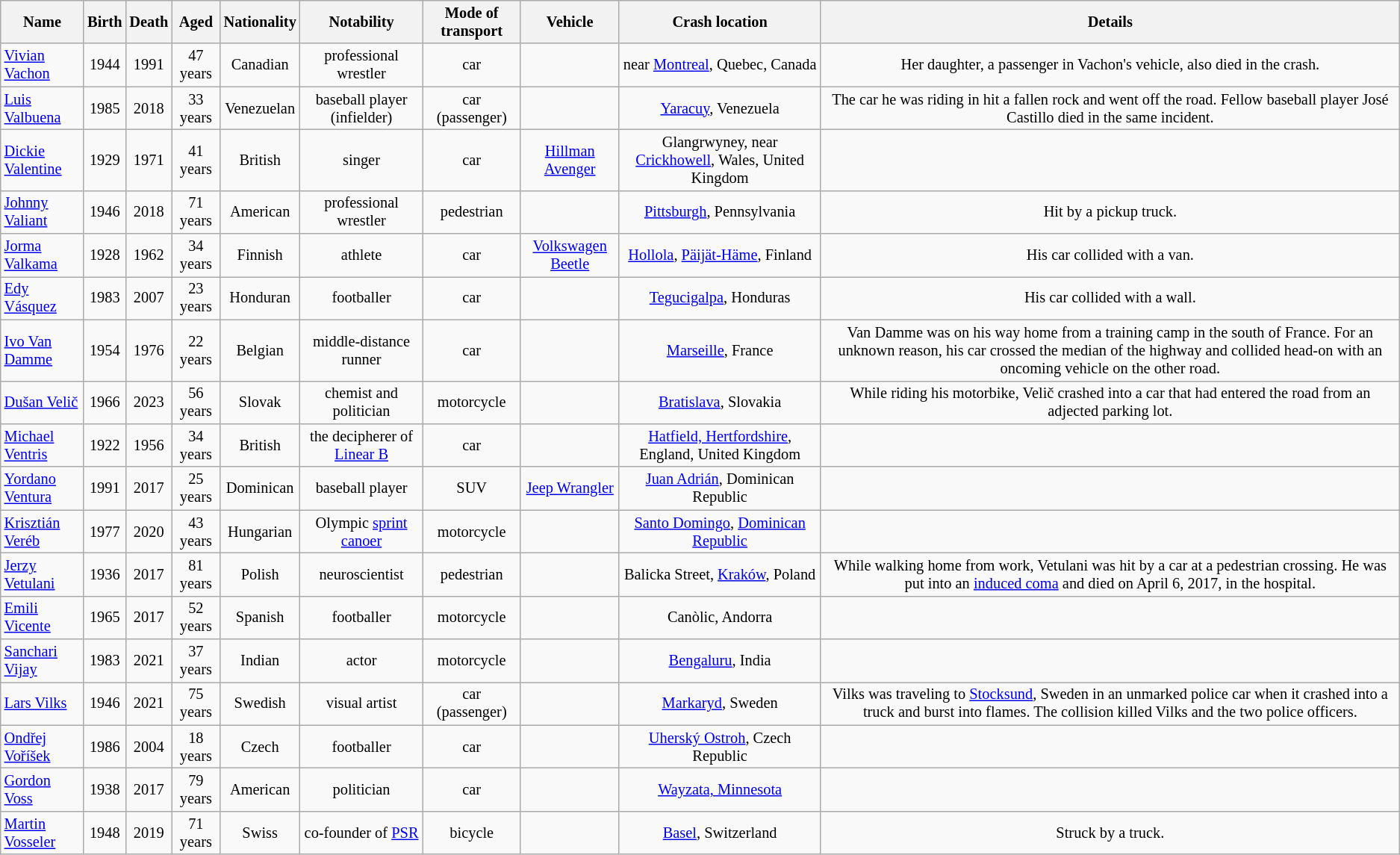<table class="wikitable sortable" style="text-align:center; font-size:85%">
<tr>
<th>Name</th>
<th>Birth</th>
<th>Death</th>
<th>Aged</th>
<th>Nationality</th>
<th>Notability</th>
<th>Mode of transport</th>
<th>Vehicle</th>
<th>Crash location</th>
<th>Details</th>
</tr>
<tr>
<td align="left"><a href='#'>Vivian Vachon</a></td>
<td>1944</td>
<td>1991</td>
<td>47 years</td>
<td>Canadian</td>
<td>professional wrestler</td>
<td>car</td>
<td></td>
<td>near <a href='#'>Montreal</a>, Quebec, Canada</td>
<td>Her daughter, a passenger in Vachon's vehicle, also died in the crash.</td>
</tr>
<tr>
<td align="left"><a href='#'>Luis Valbuena</a></td>
<td>1985</td>
<td>2018</td>
<td>33 years</td>
<td>Venezuelan</td>
<td>baseball player (infielder)</td>
<td>car (passenger)</td>
<td></td>
<td><a href='#'>Yaracuy</a>, Venezuela</td>
<td>The car he was riding in hit a fallen rock and went off the road. Fellow baseball player José Castillo died in the same incident.</td>
</tr>
<tr>
<td align="left"><a href='#'>Dickie Valentine</a></td>
<td>1929</td>
<td>1971</td>
<td>41 years</td>
<td>British</td>
<td>singer</td>
<td>car</td>
<td><a href='#'>Hillman Avenger</a></td>
<td>Glangrwyney, near <a href='#'>Crickhowell</a>, Wales, United Kingdom</td>
<td></td>
</tr>
<tr>
<td align="left"><a href='#'>Johnny Valiant</a></td>
<td>1946</td>
<td>2018</td>
<td>71 years</td>
<td>American</td>
<td>professional wrestler</td>
<td>pedestrian</td>
<td></td>
<td><a href='#'>Pittsburgh</a>, Pennsylvania</td>
<td>Hit by a pickup truck.</td>
</tr>
<tr>
<td align="left"><a href='#'>Jorma Valkama</a></td>
<td>1928</td>
<td>1962</td>
<td>34 years</td>
<td>Finnish</td>
<td>athlete</td>
<td>car</td>
<td><a href='#'>Volkswagen Beetle</a></td>
<td><a href='#'>Hollola</a>, <a href='#'>Päijät-Häme</a>, Finland</td>
<td>His car collided with a van.</td>
</tr>
<tr>
<td align="left"><a href='#'>Edy Vásquez</a></td>
<td>1983</td>
<td>2007</td>
<td>23 years</td>
<td>Honduran</td>
<td>footballer</td>
<td>car</td>
<td></td>
<td><a href='#'>Tegucigalpa</a>, Honduras</td>
<td>His car collided with a wall.</td>
</tr>
<tr>
<td align="left"><a href='#'>Ivo Van Damme</a></td>
<td>1954</td>
<td>1976</td>
<td>22 years</td>
<td>Belgian</td>
<td>middle-distance runner</td>
<td>car</td>
<td></td>
<td><a href='#'>Marseille</a>, France</td>
<td>Van Damme was on his way home from a training camp in the south of France. For an unknown reason, his car crossed the median of the highway and collided head-on with an oncoming vehicle on the other road.</td>
</tr>
<tr>
<td align="left"><a href='#'>Dušan Velič</a></td>
<td>1966</td>
<td>2023</td>
<td>56 years</td>
<td>Slovak</td>
<td>chemist and politician</td>
<td>motorcycle</td>
<td></td>
<td><a href='#'>Bratislava</a>, Slovakia</td>
<td>While riding his motorbike, Velič crashed into a car that had entered the road from an adjected parking lot.</td>
</tr>
<tr>
<td align="left"><a href='#'>Michael Ventris</a></td>
<td>1922</td>
<td>1956</td>
<td>34 years</td>
<td>British</td>
<td>the decipherer of <a href='#'>Linear B</a></td>
<td>car</td>
<td></td>
<td><a href='#'>Hatfield, Hertfordshire</a>, England, United Kingdom</td>
<td></td>
</tr>
<tr>
<td align="left"><a href='#'>Yordano Ventura</a></td>
<td>1991</td>
<td>2017</td>
<td>25 years</td>
<td>Dominican</td>
<td>baseball player</td>
<td>SUV</td>
<td><a href='#'>Jeep Wrangler</a></td>
<td><a href='#'>Juan Adrián</a>, Dominican Republic</td>
<td></td>
</tr>
<tr>
<td align="left"><a href='#'>Krisztián Veréb</a></td>
<td>1977</td>
<td>2020</td>
<td>43 years</td>
<td>Hungarian</td>
<td>Olympic <a href='#'>sprint canoer</a></td>
<td>motorcycle</td>
<td></td>
<td><a href='#'>Santo Domingo</a>, <a href='#'>Dominican Republic</a></td>
<td></td>
</tr>
<tr>
<td align="left"><a href='#'>Jerzy Vetulani</a></td>
<td>1936</td>
<td>2017</td>
<td>81 years</td>
<td>Polish</td>
<td>neuroscientist</td>
<td>pedestrian</td>
<td></td>
<td>Balicka Street, <a href='#'>Kraków</a>, Poland</td>
<td>While walking home from work, Vetulani was hit by a car at a pedestrian crossing. He was put into an <a href='#'>induced coma</a> and died on April 6, 2017, in the hospital.</td>
</tr>
<tr>
<td align="left"><a href='#'>Emili Vicente</a></td>
<td>1965</td>
<td>2017</td>
<td>52 years</td>
<td>Spanish</td>
<td>footballer</td>
<td>motorcycle</td>
<td></td>
<td>Canòlic, Andorra</td>
<td></td>
</tr>
<tr>
<td align="left"><a href='#'>Sanchari Vijay</a></td>
<td>1983</td>
<td>2021</td>
<td>37 years</td>
<td>Indian</td>
<td>actor</td>
<td>motorcycle</td>
<td></td>
<td><a href='#'>Bengaluru</a>, India</td>
<td></td>
</tr>
<tr>
<td align="left"><a href='#'>Lars Vilks</a></td>
<td>1946</td>
<td>2021</td>
<td>75 years</td>
<td>Swedish</td>
<td>visual artist</td>
<td>car (passenger)</td>
<td></td>
<td><a href='#'>Markaryd</a>, Sweden</td>
<td>Vilks was traveling to <a href='#'>Stocksund</a>, Sweden in an unmarked police car when it crashed into a truck and burst into flames. The collision killed Vilks and the two police officers.</td>
</tr>
<tr>
<td align="left"><a href='#'>Ondřej Voříšek</a></td>
<td>1986</td>
<td>2004</td>
<td>18 years</td>
<td>Czech</td>
<td>footballer</td>
<td>car</td>
<td></td>
<td><a href='#'>Uherský Ostroh</a>, Czech Republic</td>
<td></td>
</tr>
<tr>
<td align="left"><a href='#'>Gordon Voss</a></td>
<td>1938</td>
<td>2017</td>
<td>79 years</td>
<td>American</td>
<td>politician</td>
<td>car</td>
<td></td>
<td><a href='#'>Wayzata, Minnesota</a></td>
<td></td>
</tr>
<tr>
<td align="left"><a href='#'>Martin Vosseler</a></td>
<td>1948</td>
<td>2019</td>
<td>71 years</td>
<td>Swiss</td>
<td>co-founder of <a href='#'>PSR</a></td>
<td>bicycle</td>
<td></td>
<td><a href='#'>Basel</a>, Switzerland</td>
<td>Struck by a truck.</td>
</tr>
</table>
